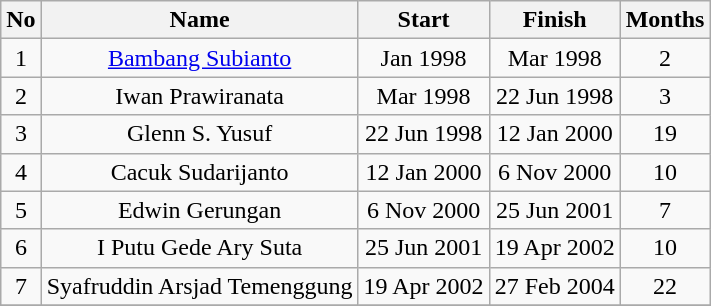<table class="wikitable" style="text-align: center;">
<tr>
<th>No</th>
<th>Name</th>
<th>Start</th>
<th>Finish</th>
<th>Months</th>
</tr>
<tr>
<td>1</td>
<td><a href='#'>Bambang Subianto</a></td>
<td>Jan 1998</td>
<td>Mar 1998</td>
<td>2</td>
</tr>
<tr>
<td>2</td>
<td>Iwan Prawiranata</td>
<td>Mar 1998</td>
<td>22 Jun 1998</td>
<td>3</td>
</tr>
<tr>
<td>3</td>
<td>Glenn S. Yusuf</td>
<td>22 Jun 1998</td>
<td>12 Jan 2000</td>
<td>19</td>
</tr>
<tr>
<td>4</td>
<td>Cacuk Sudarijanto</td>
<td>12 Jan 2000</td>
<td>6 Nov 2000</td>
<td>10</td>
</tr>
<tr>
<td>5</td>
<td>Edwin Gerungan</td>
<td>6 Nov 2000</td>
<td>25 Jun 2001</td>
<td>7</td>
</tr>
<tr>
<td>6</td>
<td>I Putu Gede Ary Suta</td>
<td>25 Jun 2001</td>
<td>19 Apr 2002</td>
<td>10</td>
</tr>
<tr>
<td>7</td>
<td>Syafruddin Arsjad Temenggung</td>
<td>19 Apr 2002</td>
<td>27 Feb 2004</td>
<td>22</td>
</tr>
<tr>
</tr>
</table>
